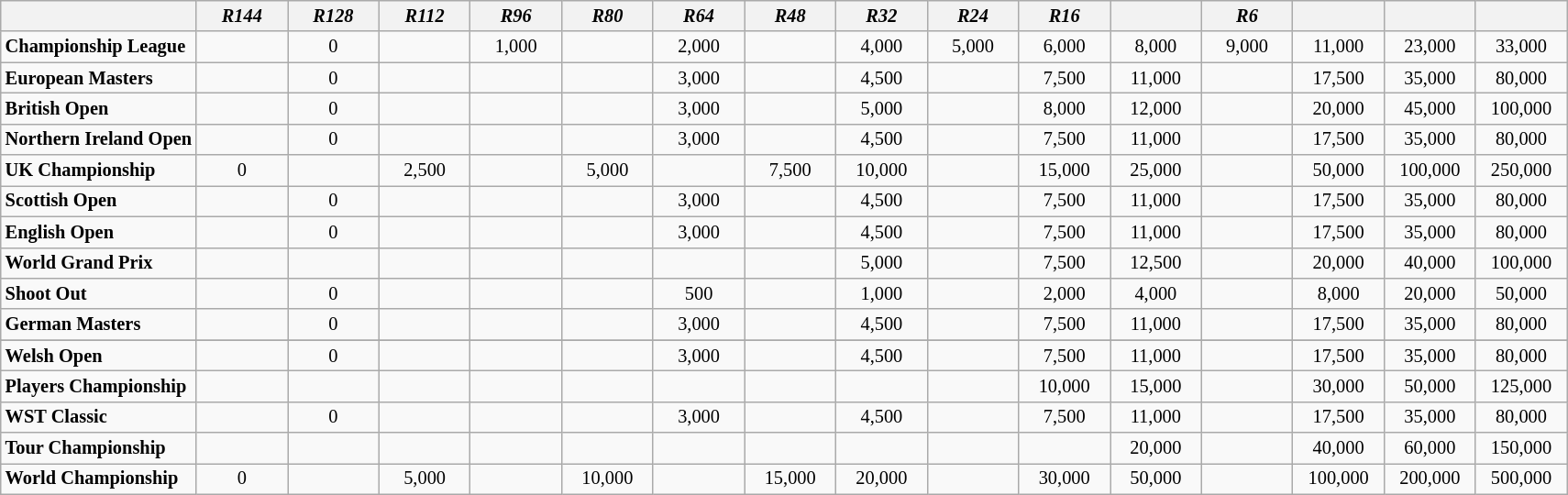<table class="wikitable sortable" style="text-align: center; font-size:85%;">
<tr>
<th></th>
<th width=60><em>R144</em></th>
<th width=60><em>R128</em></th>
<th width=60><em>R112</em></th>
<th width=60><em>R96</em></th>
<th width=60><em>R80</em></th>
<th width=60><em>R64</em></th>
<th width=60><em>R48</em></th>
<th width=60><em>R32</em></th>
<th width=60><em>R24</em></th>
<th width=60><em>R16</em></th>
<th width=60><em></em></th>
<th width=60><em>R6</em></th>
<th width=60><em></em></th>
<th width=60><em></em></th>
<th width=60><em></em></th>
</tr>
<tr>
<td style="text-align:left;"><strong>Championship League</strong></td>
<td></td>
<td>0<br></td>
<td></td>
<td>1,000<br></td>
<td></td>
<td>2,000<br></td>
<td></td>
<td>4,000<br></td>
<td>5,000<br></td>
<td>6,000<br></td>
<td>8,000<br></td>
<td>9,000<br></td>
<td>11,000<br></td>
<td>23,000</td>
<td>33,000</td>
</tr>
<tr>
<td style="text-align:left;"><strong>European Masters</strong></td>
<td></td>
<td>0</td>
<td></td>
<td></td>
<td></td>
<td>3,000</td>
<td></td>
<td>4,500</td>
<td></td>
<td>7,500</td>
<td>11,000</td>
<td></td>
<td>17,500</td>
<td>35,000</td>
<td>80,000</td>
</tr>
<tr>
<td style="text-align:left;"><strong>British Open</strong></td>
<td></td>
<td>0</td>
<td></td>
<td></td>
<td></td>
<td>3,000</td>
<td></td>
<td>5,000</td>
<td></td>
<td>8,000</td>
<td>12,000</td>
<td></td>
<td>20,000</td>
<td>45,000</td>
<td>100,000</td>
</tr>
<tr>
<td style="text-align:left;"><strong>Northern Ireland Open</strong></td>
<td></td>
<td>0</td>
<td></td>
<td></td>
<td></td>
<td>3,000</td>
<td></td>
<td>4,500</td>
<td></td>
<td>7,500</td>
<td>11,000</td>
<td></td>
<td>17,500</td>
<td>35,000</td>
<td>80,000</td>
</tr>
<tr>
<td style="text-align:left;"><strong>UK Championship</strong></td>
<td>0</td>
<td></td>
<td>2,500<br></td>
<td></td>
<td>5,000<br></td>
<td></td>
<td>7,500</td>
<td>10,000<br></td>
<td></td>
<td>15,000</td>
<td>25,000</td>
<td></td>
<td>50,000</td>
<td>100,000</td>
<td>250,000</td>
</tr>
<tr>
<td style="text-align:left;"><strong>Scottish Open</strong></td>
<td></td>
<td>0</td>
<td></td>
<td></td>
<td></td>
<td>3,000</td>
<td></td>
<td>4,500</td>
<td></td>
<td>7,500</td>
<td>11,000</td>
<td></td>
<td>17,500</td>
<td>35,000</td>
<td>80,000</td>
</tr>
<tr>
<td style="text-align:left;"><strong>English Open</strong></td>
<td></td>
<td>0</td>
<td></td>
<td></td>
<td></td>
<td>3,000</td>
<td></td>
<td>4,500</td>
<td></td>
<td>7,500</td>
<td>11,000</td>
<td></td>
<td>17,500</td>
<td>35,000</td>
<td>80,000</td>
</tr>
<tr>
<td style="text-align:left;"><strong>World Grand Prix</strong></td>
<td></td>
<td></td>
<td></td>
<td></td>
<td></td>
<td></td>
<td></td>
<td>5,000</td>
<td></td>
<td>7,500</td>
<td>12,500</td>
<td></td>
<td>20,000</td>
<td>40,000</td>
<td>100,000</td>
</tr>
<tr>
<td style="text-align:left;"><strong>Shoot Out</strong></td>
<td></td>
<td>0</td>
<td></td>
<td></td>
<td></td>
<td>500</td>
<td></td>
<td>1,000</td>
<td></td>
<td>2,000</td>
<td>4,000</td>
<td></td>
<td>8,000</td>
<td>20,000</td>
<td>50,000</td>
</tr>
<tr>
<td style="text-align:left;"><strong>German Masters</strong></td>
<td></td>
<td>0<br></td>
<td></td>
<td></td>
<td></td>
<td>3,000<br></td>
<td></td>
<td>4,500</td>
<td></td>
<td>7,500</td>
<td>11,000</td>
<td></td>
<td>17,500</td>
<td>35,000</td>
<td>80,000</td>
</tr>
<tr>
</tr>
<tr>
<td style="text-align:left;"><strong>Welsh Open</strong></td>
<td></td>
<td>0</td>
<td></td>
<td></td>
<td></td>
<td>3,000</td>
<td></td>
<td>4,500</td>
<td></td>
<td>7,500</td>
<td>11,000</td>
<td></td>
<td>17,500</td>
<td>35,000</td>
<td>80,000</td>
</tr>
<tr>
<td style="text-align:left;"><strong>Players Championship</strong></td>
<td></td>
<td></td>
<td></td>
<td></td>
<td></td>
<td></td>
<td></td>
<td></td>
<td></td>
<td>10,000</td>
<td>15,000</td>
<td></td>
<td>30,000</td>
<td>50,000</td>
<td>125,000</td>
</tr>
<tr>
<td style="text-align:left;"><strong>WST Classic</strong></td>
<td></td>
<td>0</td>
<td></td>
<td></td>
<td></td>
<td>3,000</td>
<td></td>
<td>4,500</td>
<td></td>
<td>7,500</td>
<td>11,000</td>
<td></td>
<td>17,500</td>
<td>35,000</td>
<td>80,000</td>
</tr>
<tr>
<td style="text-align:left;"><strong>Tour Championship</strong></td>
<td></td>
<td></td>
<td></td>
<td></td>
<td></td>
<td></td>
<td></td>
<td></td>
<td></td>
<td></td>
<td>20,000</td>
<td></td>
<td>40,000</td>
<td>60,000</td>
<td>150,000</td>
</tr>
<tr>
<td style="text-align:left;"><strong>World Championship</strong></td>
<td>0</td>
<td></td>
<td>5,000<br></td>
<td></td>
<td>10,000<br></td>
<td></td>
<td>15,000</td>
<td>20,000<br></td>
<td></td>
<td>30,000</td>
<td>50,000</td>
<td></td>
<td>100,000</td>
<td>200,000</td>
<td>500,000</td>
</tr>
</table>
